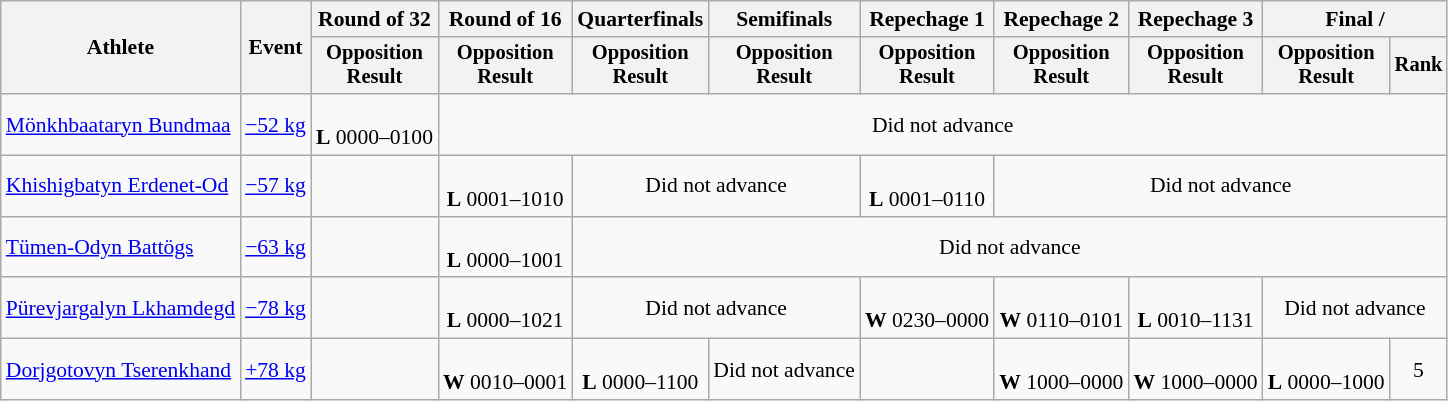<table class="wikitable" style="font-size:90%">
<tr>
<th rowspan="2">Athlete</th>
<th rowspan="2">Event</th>
<th>Round of 32</th>
<th>Round of 16</th>
<th>Quarterfinals</th>
<th>Semifinals</th>
<th>Repechage 1</th>
<th>Repechage 2</th>
<th>Repechage 3</th>
<th colspan=2>Final / </th>
</tr>
<tr style="font-size:95%">
<th>Opposition<br>Result</th>
<th>Opposition<br>Result</th>
<th>Opposition<br>Result</th>
<th>Opposition<br>Result</th>
<th>Opposition<br>Result</th>
<th>Opposition<br>Result</th>
<th>Opposition<br>Result</th>
<th>Opposition<br>Result</th>
<th>Rank</th>
</tr>
<tr align=center>
<td align=left><a href='#'>Mönkhbaataryn Bundmaa</a></td>
<td align=left><a href='#'>−52 kg</a></td>
<td><br><strong>L</strong> 0000–0100</td>
<td colspan=8>Did not advance</td>
</tr>
<tr align=center>
<td align=left><a href='#'>Khishigbatyn Erdenet-Od</a></td>
<td align=left><a href='#'>−57 kg</a></td>
<td></td>
<td><br><strong>L</strong> 0001–1010</td>
<td colspan=2>Did not advance</td>
<td><br><strong>L</strong> 0001–0110</td>
<td colspan=4>Did not advance</td>
</tr>
<tr align=center>
<td align=left><a href='#'>Tümen-Odyn Battögs</a></td>
<td align=left><a href='#'>−63 kg</a></td>
<td></td>
<td><br><strong>L</strong> 0000–1001</td>
<td colspan=7>Did not advance</td>
</tr>
<tr align=center>
<td align=left><a href='#'>Pürevjargalyn Lkhamdegd</a></td>
<td align=left><a href='#'>−78 kg</a></td>
<td></td>
<td><br><strong>L</strong> 0000–1021</td>
<td colspan=2>Did not advance</td>
<td><br><strong>W</strong> 0230–0000</td>
<td><br><strong>W</strong> 0110–0101</td>
<td><br><strong>L</strong> 0010–1131</td>
<td colspan=2>Did not advance</td>
</tr>
<tr align=center>
<td align=left><a href='#'>Dorjgotovyn Tserenkhand</a></td>
<td align=left><a href='#'>+78 kg</a></td>
<td></td>
<td><br><strong>W</strong> 0010–0001</td>
<td><br><strong>L</strong> 0000–1100</td>
<td>Did not advance</td>
<td></td>
<td><br> <strong>W</strong> 1000–0000</td>
<td><br> <strong>W</strong> 1000–0000</td>
<td><br> <strong>L</strong> 0000–1000</td>
<td>5</td>
</tr>
</table>
